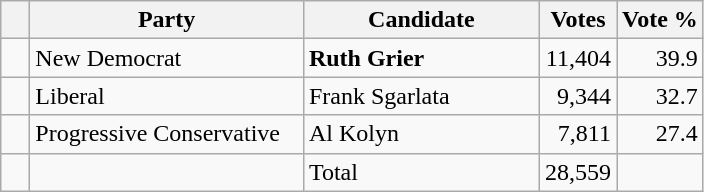<table class="wikitable">
<tr>
<th></th>
<th scope="col" width="175">Party</th>
<th scope="col" width="150">Candidate</th>
<th>Votes</th>
<th>Vote %</th>
</tr>
<tr>
<td>   </td>
<td>New Democrat</td>
<td><strong>Ruth Grier</strong></td>
<td align=right>11,404</td>
<td align=right>39.9</td>
</tr>
<tr |>
<td>   </td>
<td>Liberal</td>
<td>Frank Sgarlata</td>
<td align=right>9,344</td>
<td align=right>32.7</td>
</tr>
<tr>
<td>   </td>
<td>Progressive Conservative</td>
<td>Al Kolyn</td>
<td align=right>7,811</td>
<td align=right>27.4</td>
</tr>
<tr>
<td></td>
<td></td>
<td>Total</td>
<td align=right>28,559</td>
<td></td>
</tr>
</table>
